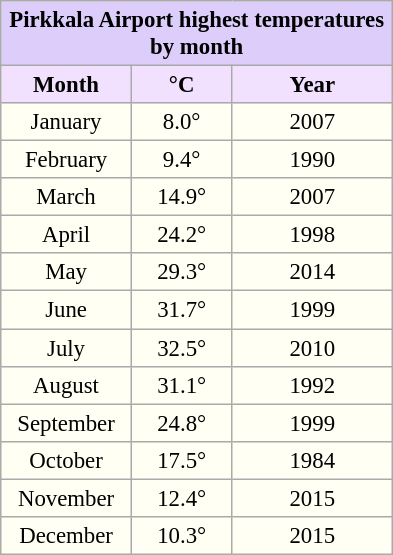<table class="wikitable" style="font-size:95%; text-align:center; background:#FFFFF3">
<tr>
<td style="background:#ddcdfa; width:20px;" colspan="4"><strong> Pirkkala Airport highest temperatures by month</strong></td>
</tr>
<tr>
<th style="width:80px; background:#f1e1ff;">Month</th>
<th style="width:60px; background:#f1e1ff;">°C</th>
<th style="width:100px; background:#f1e1ff;">Year</th>
</tr>
<tr>
<td>January</td>
<td>8.0°</td>
<td>2007</td>
</tr>
<tr>
<td>February</td>
<td>9.4°</td>
<td>1990</td>
</tr>
<tr>
<td>March</td>
<td>14.9°</td>
<td>2007</td>
</tr>
<tr>
<td>April</td>
<td>24.2°</td>
<td>1998</td>
</tr>
<tr>
<td>May</td>
<td>29.3°</td>
<td>2014</td>
</tr>
<tr>
<td>June</td>
<td>31.7°</td>
<td>1999</td>
</tr>
<tr>
<td>July</td>
<td>32.5°</td>
<td>2010</td>
</tr>
<tr>
<td>August</td>
<td>31.1°</td>
<td>1992</td>
</tr>
<tr>
<td>September</td>
<td>24.8°</td>
<td>1999</td>
</tr>
<tr>
<td>October</td>
<td>17.5°</td>
<td>1984</td>
</tr>
<tr>
<td>November</td>
<td>12.4°</td>
<td>2015</td>
</tr>
<tr>
<td>December</td>
<td>10.3°</td>
<td>2015</td>
</tr>
</table>
